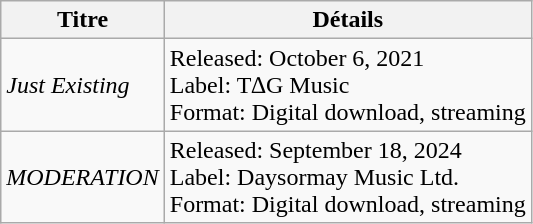<table class="wikitable">
<tr>
<th>Titre</th>
<th>Détails</th>
</tr>
<tr>
<td><em>Just Existing</em></td>
<td>Released: October 6, 2021<br>Label: T∆G Music<br>Format: Digital download, streaming</td>
</tr>
<tr>
<td><em>MODERATION</em></td>
<td>Released: September 18, 2024<br>Label: Daysormay Music Ltd.<br>Format: Digital download, streaming</td>
</tr>
</table>
